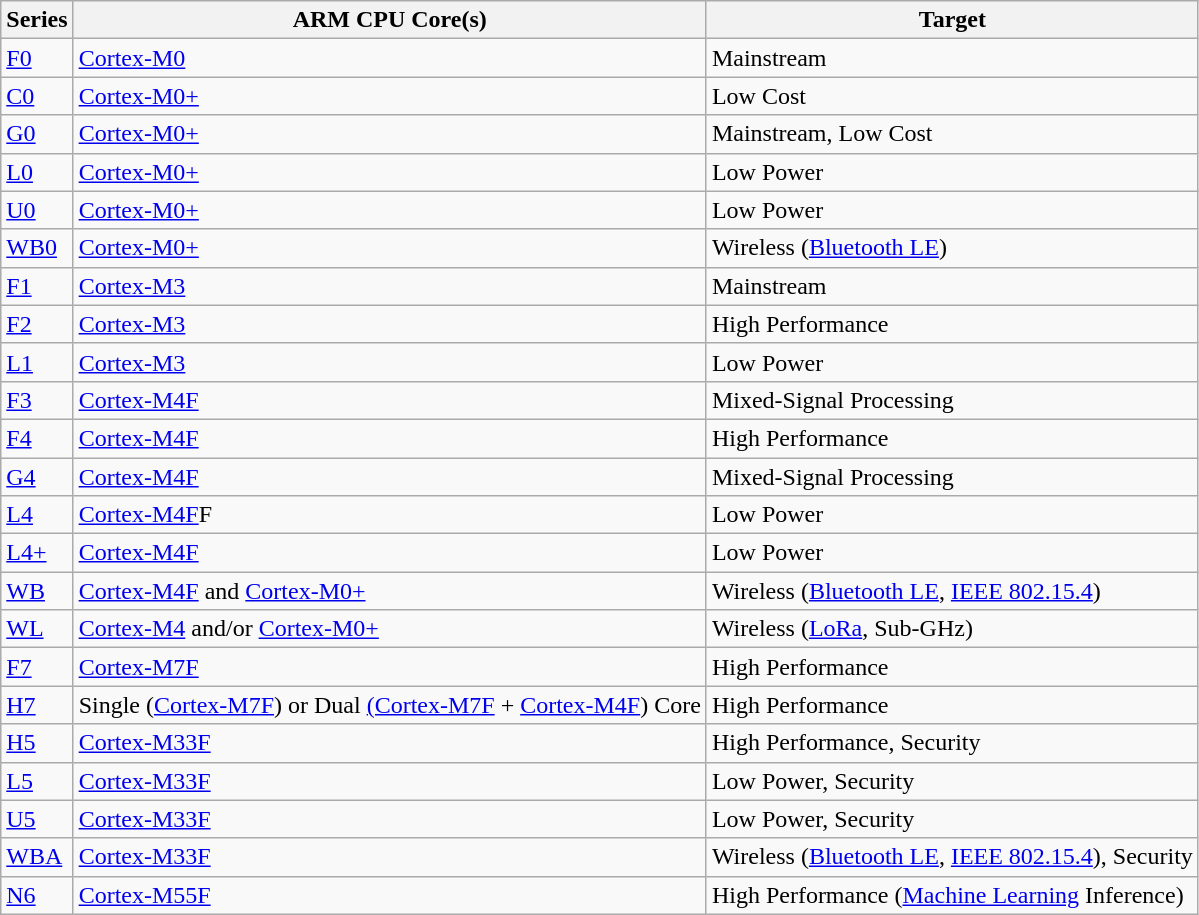<table class="wikitable">
<tr>
<th>Series</th>
<th>ARM CPU Core(s)</th>
<th>Target</th>
</tr>
<tr>
<td><div><a href='#'>F0</a></div></td>
<td><div><a href='#'>Cortex-M0</a></div></td>
<td>Mainstream</td>
</tr>
<tr>
<td><div><a href='#'>C0</a></div></td>
<td><div><a href='#'>Cortex-M0+</a></div></td>
<td>Low Cost</td>
</tr>
<tr>
<td><div><a href='#'>G0</a></div></td>
<td><div><a href='#'>Cortex-M0+</a></div></td>
<td>Mainstream, Low Cost</td>
</tr>
<tr>
<td><div><a href='#'>L0</a></div></td>
<td><div><a href='#'>Cortex-M0+</a></div></td>
<td>Low Power</td>
</tr>
<tr>
<td><div><a href='#'>U0</a></div></td>
<td><div><a href='#'>Cortex-M0+</a></div></td>
<td>Low Power</td>
</tr>
<tr>
<td><div><a href='#'>WB0</a></div></td>
<td><div><a href='#'>Cortex-M0+</a></div></td>
<td>Wireless (<a href='#'>Bluetooth LE</a>)</td>
</tr>
<tr>
<td><div><a href='#'>F1</a></div></td>
<td><div><a href='#'>Cortex-M3</a></div></td>
<td>Mainstream</td>
</tr>
<tr>
<td><div><a href='#'>F2</a></div></td>
<td><div><a href='#'>Cortex-M3</a></div></td>
<td>High Performance</td>
</tr>
<tr>
<td><div><a href='#'>L1</a></div></td>
<td><div><a href='#'>Cortex-M3</a></div></td>
<td>Low Power</td>
</tr>
<tr>
<td><div><a href='#'>F3</a></div></td>
<td><div><a href='#'>Cortex-M4F</a></div></td>
<td>Mixed-Signal Processing</td>
</tr>
<tr>
<td><div><a href='#'>F4</a></div></td>
<td><div><a href='#'>Cortex-M4F</a></div></td>
<td>High Performance</td>
</tr>
<tr>
<td><div><a href='#'>G4</a></div></td>
<td><div><a href='#'>Cortex-M4F</a></div></td>
<td>Mixed-Signal Processing</td>
</tr>
<tr>
<td><div><a href='#'>L4</a></div></td>
<td><div><a href='#'>Cortex-M4F</a>F</div></td>
<td>Low Power</td>
</tr>
<tr>
<td><div><a href='#'>L4+</a></div></td>
<td><div><a href='#'>Cortex-M4F</a></div></td>
<td>Low Power</td>
</tr>
<tr>
<td><div><a href='#'>WB</a></div></td>
<td><div><a href='#'>Cortex-M4F</a> and <a href='#'>Cortex-M0+</a> </div></td>
<td>Wireless (<a href='#'>Bluetooth LE</a>, <a href='#'>IEEE 802.15.4</a>)</td>
</tr>
<tr>
<td><div><a href='#'>WL</a></div></td>
<td><div><a href='#'>Cortex-M4</a> and/or <a href='#'>Cortex-M0+</a> </div></td>
<td>Wireless (<a href='#'>LoRa</a>, Sub-GHz)</td>
</tr>
<tr>
<td><div><a href='#'>F7</a></div></td>
<td><div><a href='#'>Cortex-M7F</a></div></td>
<td>High Performance</td>
</tr>
<tr>
<td><div><a href='#'>H7</a></div></td>
<td><div>Single (<a href='#'>Cortex-M7F</a>) or Dual <a href='#'>(Cortex-M7F</a> + <a href='#'>Cortex-M4F</a>) Core</div></td>
<td>High Performance</td>
</tr>
<tr>
<td><div><a href='#'>H5</a></div></td>
<td><div><a href='#'>Cortex-M33F</a></div></td>
<td>High Performance, Security</td>
</tr>
<tr>
<td><div><a href='#'>L5</a></div></td>
<td><div><a href='#'>Cortex-M33F</a></div></td>
<td>Low Power, Security</td>
</tr>
<tr>
<td><div><a href='#'>U5</a></div></td>
<td><div><a href='#'>Cortex-M33F</a></div></td>
<td>Low Power, Security</td>
</tr>
<tr>
<td><div><a href='#'>WBA</a></div></td>
<td><div><a href='#'>Cortex-M33F</a></div></td>
<td>Wireless (<a href='#'>Bluetooth LE</a>, <a href='#'>IEEE 802.15.4</a>), Security</td>
</tr>
<tr>
<td><div><a href='#'>N6</a></div></td>
<td><div><a href='#'>Cortex-M55F</a></div></td>
<td>High Performance (<a href='#'>Machine Learning</a> Inference)</td>
</tr>
</table>
